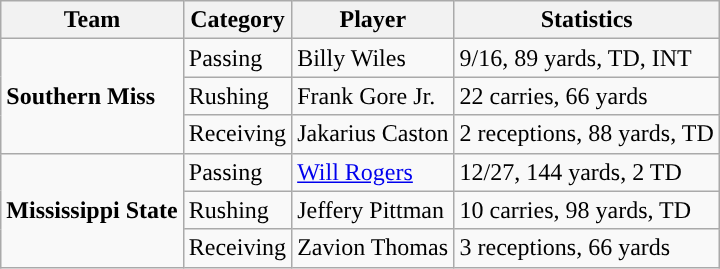<table class="wikitable" style="float: right;">
<tr>
<th>Team</th>
<th>Category</th>
<th>Player</th>
<th>Statistics</th>
</tr>
<tr>
<td rowspan=3><strong>Southern Miss</strong></td>
<td>Passing</td>
<td>Billy Wiles</td>
<td>9/16, 89 yards, TD, INT</td>
</tr>
<tr>
<td>Rushing</td>
<td>Frank Gore Jr.</td>
<td>22 carries, 66 yards</td>
</tr>
<tr>
<td>Receiving</td>
<td>Jakarius Caston</td>
<td>2 receptions, 88 yards, TD</td>
</tr>
<tr>
<td rowspan=3><strong>Mississippi State</strong></td>
<td>Passing</td>
<td><a href='#'>Will Rogers</a></td>
<td>12/27, 144 yards, 2 TD</td>
</tr>
<tr>
<td>Rushing</td>
<td>Jeffery Pittman</td>
<td>10 carries, 98 yards, TD</td>
</tr>
<tr>
<td>Receiving</td>
<td>Zavion Thomas</td>
<td>3 receptions, 66 yards</td>
</tr>
</table>
